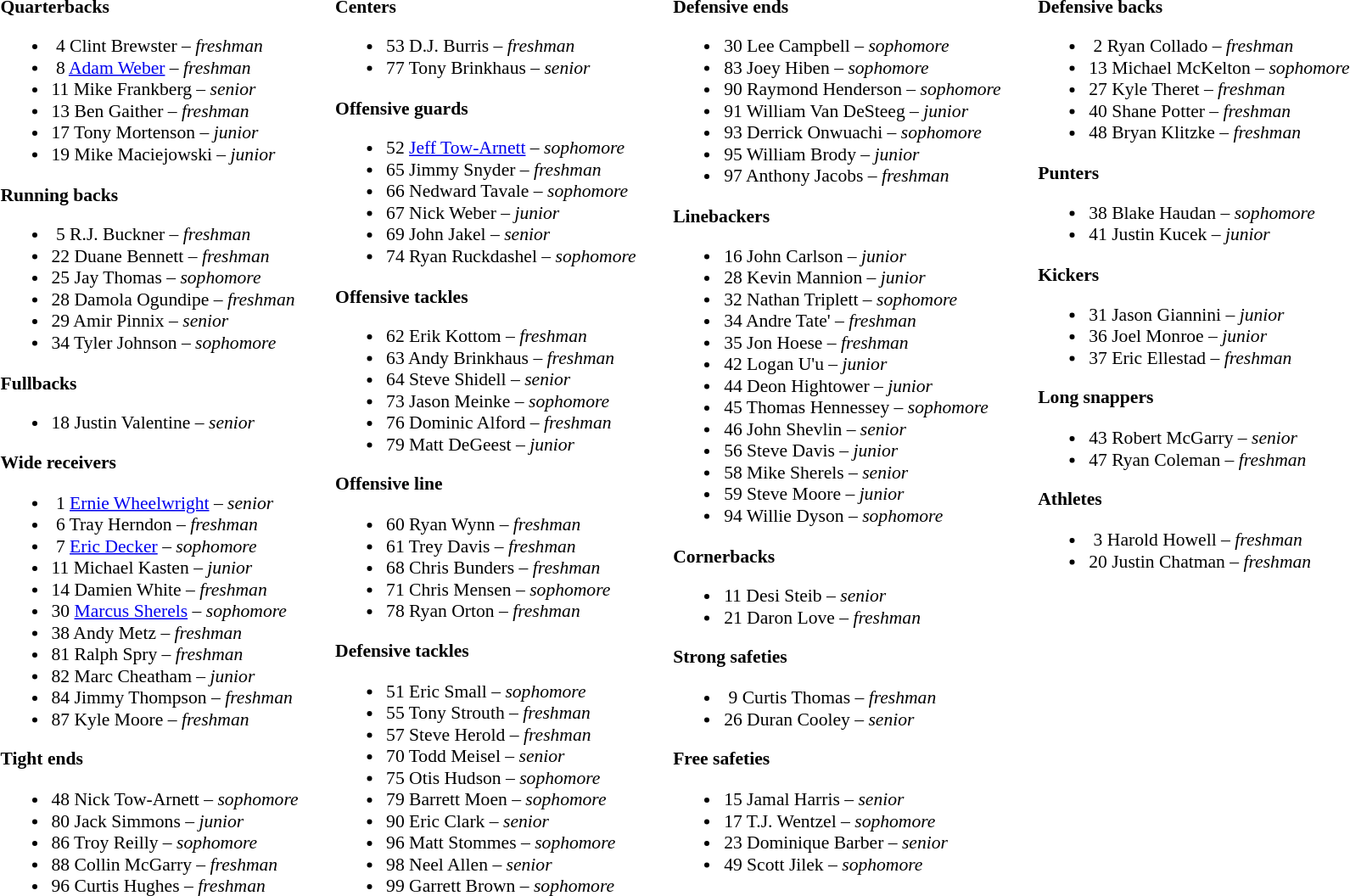<table class="toccolours" style="border-collapse: collapse; font-size:90%;">
<tr>
<td valign="top"><br><strong>Quarterbacks</strong><ul><li> 4 Clint Brewster – <em>freshman</em></li><li> 8 <a href='#'>Adam Weber</a> – <em> freshman</em></li><li>11 Mike Frankberg – <em>senior</em></li><li>13 Ben Gaither – <em>freshman</em></li><li>17 Tony Mortenson – <em>junior</em></li><li>19 Mike Maciejowski – <em>junior</em></li></ul><strong>Running backs</strong><ul><li> 5 R.J. Buckner – <em> freshman</em></li><li>22 Duane Bennett – <em>freshman</em></li><li>25 Jay Thomas – <em>sophomore</em></li><li>28 Damola Ogundipe – <em> freshman</em></li><li>29 Amir Pinnix – <em>senior</em></li><li>34 Tyler Johnson – <em>sophomore</em></li></ul><strong>Fullbacks</strong><ul><li>18 Justin Valentine – <em>senior</em></li></ul><strong>Wide receivers</strong><ul><li> 1 <a href='#'>Ernie Wheelwright</a> – <em>senior</em></li><li> 6 Tray Herndon – <em>freshman</em></li><li> 7 <a href='#'>Eric Decker</a> – <em>sophomore</em></li><li>11 Michael Kasten – <em>junior</em></li><li>14 Damien White – <em>freshman</em></li><li>30 <a href='#'>Marcus Sherels</a> – <em>sophomore</em></li><li>38 Andy Metz – <em> freshman</em></li><li>81 Ralph Spry – <em>freshman</em></li><li>82 Marc Cheatham – <em>junior</em></li><li>84 Jimmy Thompson – <em>freshman</em></li><li>87 Kyle Moore – <em>freshman</em></li></ul><strong>Tight ends</strong><ul><li>48 Nick Tow-Arnett – <em>sophomore</em></li><li>80 Jack Simmons – <em>junior</em></li><li>86 Troy Reilly – <em>sophomore</em></li><li>88 Collin McGarry – <em>freshman</em></li><li>96 Curtis Hughes – <em> freshman</em></li></ul></td>
<td width="25"> </td>
<td valign="top"><br><strong>Centers</strong><ul><li>53 D.J. Burris – <em> freshman</em></li><li>77 Tony Brinkhaus – <em>senior</em></li></ul><strong>Offensive guards</strong><ul><li>52 <a href='#'>Jeff Tow-Arnett</a> – <em>sophomore</em></li><li>65 Jimmy Snyder – <em> freshman</em></li><li>66 Nedward Tavale – <em>sophomore</em></li><li>67 Nick Weber – <em>junior</em></li><li>69 John Jakel – <em>senior</em></li><li>74 Ryan Ruckdashel – <em>sophomore</em></li></ul><strong>Offensive tackles</strong><ul><li>62 Erik Kottom – <em>freshman</em></li><li>63 Andy Brinkhaus – <em> freshman</em></li><li>64 Steve Shidell – <em>senior</em></li><li>73 Jason Meinke – <em>sophomore</em></li><li>76 Dominic Alford – <em> freshman</em></li><li>79 Matt DeGeest – <em>junior</em></li></ul><strong>Offensive line</strong><ul><li>60 Ryan Wynn – <em>freshman</em></li><li>61 Trey Davis – <em>freshman</em></li><li>68 Chris Bunders – <em>freshman</em></li><li>71 Chris Mensen – <em>sophomore</em></li><li>78 Ryan Orton – <em>freshman</em></li></ul><strong>Defensive tackles</strong><ul><li>51 Eric Small – <em>sophomore</em></li><li>55 Tony Strouth – <em>freshman</em></li><li>57 Steve Herold – <em>freshman</em></li><li>70 Todd Meisel – <em>senior</em></li><li>75 Otis Hudson – <em>sophomore</em></li><li>79 Barrett Moen – <em>sophomore</em></li><li>90 Eric Clark – <em>senior</em></li><li>96 Matt Stommes – <em>sophomore</em></li><li>98 Neel Allen – <em>senior</em></li><li>99 Garrett Brown – <em>sophomore</em></li></ul></td>
<td width="25"> </td>
<td valign="top"><br><strong>Defensive ends</strong><ul><li>30 Lee Campbell – <em>sophomore</em></li><li>83 Joey Hiben – <em>sophomore</em></li><li>90 Raymond Henderson – <em>sophomore</em></li><li>91 William Van DeSteeg – <em>junior</em></li><li>93 Derrick Onwuachi – <em>sophomore</em></li><li>95 William Brody – <em>junior</em></li><li>97 Anthony Jacobs – <em>freshman</em></li></ul><strong>Linebackers</strong><ul><li>16 John Carlson – <em>junior</em></li><li>28 Kevin Mannion – <em>junior</em></li><li>32 Nathan Triplett – <em>sophomore</em></li><li>34 Andre Tate' – <em>freshman</em></li><li>35 Jon Hoese – <em>freshman</em></li><li>42 Logan U'u – <em>junior</em></li><li>44 Deon Hightower – <em>junior</em></li><li>45 Thomas Hennessey – <em>sophomore</em></li><li>46 John Shevlin – <em>senior</em></li><li>56 Steve Davis – <em>junior</em></li><li>58 Mike Sherels – <em>senior</em></li><li>59 Steve Moore – <em>junior</em></li><li>94 Willie Dyson – <em>sophomore</em></li></ul><strong>Cornerbacks</strong><ul><li>11 Desi Steib – <em>senior</em></li><li>21 Daron Love – <em> freshman</em></li></ul><strong>Strong safeties</strong><ul><li> 9 Curtis Thomas – <em>freshman</em></li><li>26 Duran Cooley – <em>senior</em></li></ul><strong>Free safeties</strong><ul><li>15 Jamal Harris – <em>senior</em></li><li>17 T.J. Wentzel – <em>sophomore</em></li><li>23 Dominique Barber – <em>senior</em></li><li>49 Scott Jilek – <em>sophomore</em></li></ul></td>
<td width="25"> </td>
<td valign="top"><br><strong>Defensive backs</strong><ul><li> 2 Ryan Collado – <em>freshman</em></li><li>13 Michael McKelton – <em>sophomore</em></li><li>27 Kyle Theret – <em>freshman</em></li><li>40 Shane Potter – <em>freshman</em></li><li>48 Bryan Klitzke – <em>freshman</em></li></ul><strong>Punters</strong><ul><li>38 Blake Haudan – <em>sophomore</em></li><li>41 Justin Kucek – <em>junior</em></li></ul><strong>Kickers</strong><ul><li>31 Jason Giannini – <em>junior</em></li><li>36 Joel Monroe – <em>junior</em></li><li>37 Eric Ellestad – <em> freshman</em></li></ul><strong>Long snappers</strong><ul><li>43 Robert McGarry – <em>senior</em></li><li>47 Ryan Coleman – <em> freshman</em></li></ul><strong>Athletes</strong><ul><li> 3 Harold Howell – <em>freshman</em></li><li>20 Justin Chatman – <em>freshman</em></li></ul></td>
</tr>
</table>
